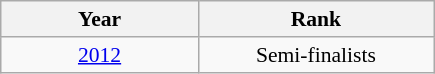<table class="wikitable" style="text-align: center;font-size:90%;">
<tr>
<th width=125>Year</th>
<th width=150>Rank</th>
</tr>
<tr>
<td> <a href='#'>2012</a></td>
<td>Semi-finalists</td>
</tr>
</table>
